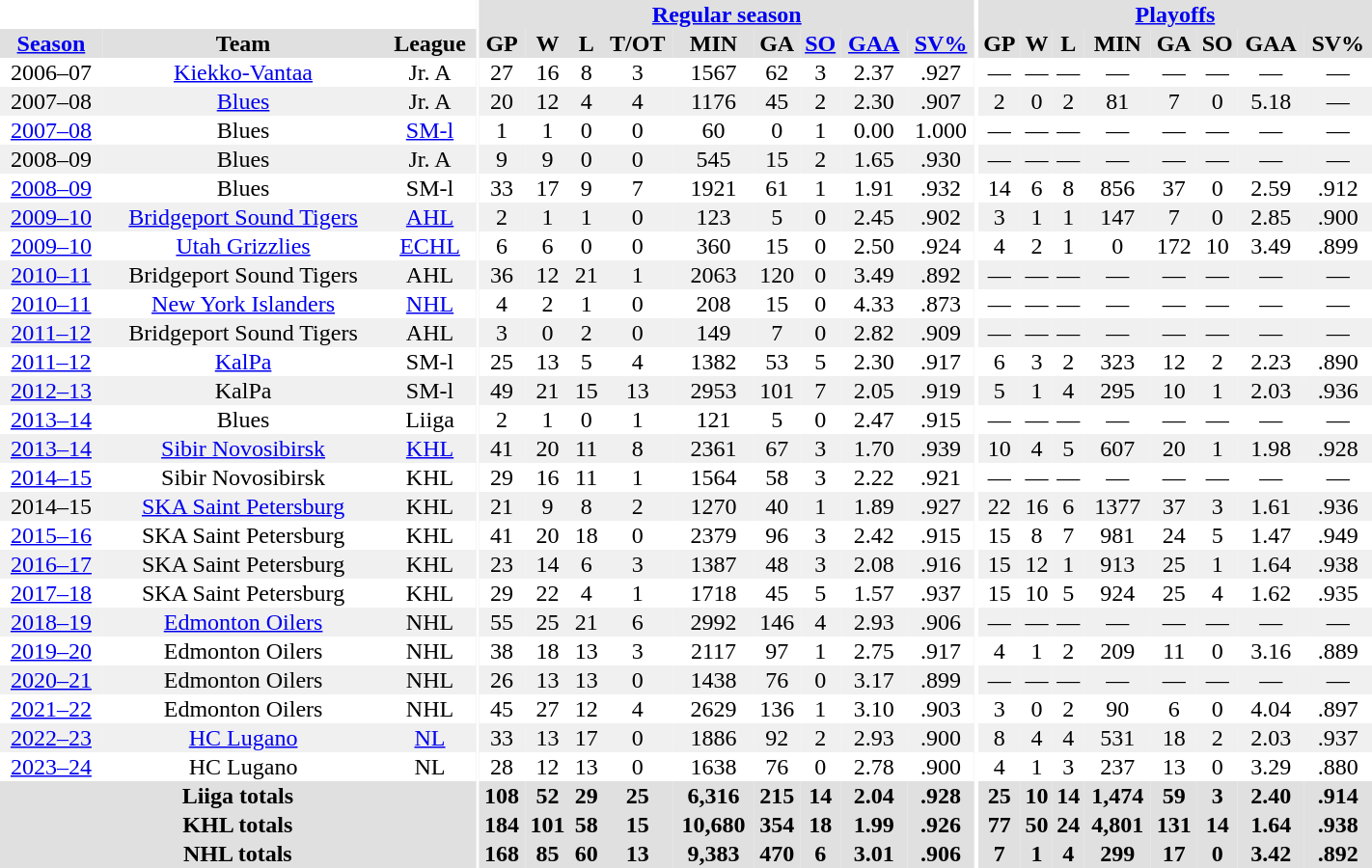<table border="0" cellpadding="1" cellspacing="0" style="text-align:center; width:75%">
<tr bgcolor="#e0e0e0">
<th colspan="3" bgcolor="#ffffff"></th>
<th rowspan="101" bgcolor="#ffffff"></th>
<th colspan="9" bgcolor="#e0e0e0"><a href='#'>Regular season</a></th>
<th rowspan="101" bgcolor="#ffffff"></th>
<th colspan="8" bgcolor="#e0e0e0"><a href='#'>Playoffs</a></th>
</tr>
<tr bgcolor="#e0e0e0">
<th><a href='#'>Season</a></th>
<th>Team</th>
<th>League</th>
<th>GP</th>
<th>W</th>
<th>L</th>
<th>T/OT</th>
<th>MIN</th>
<th>GA</th>
<th><a href='#'>SO</a></th>
<th><a href='#'>GAA</a></th>
<th><a href='#'>SV%</a></th>
<th>GP</th>
<th>W</th>
<th>L</th>
<th>MIN</th>
<th>GA</th>
<th>SO</th>
<th>GAA</th>
<th>SV%</th>
</tr>
<tr>
<td>2006–07</td>
<td><a href='#'>Kiekko-Vantaa</a></td>
<td>Jr. A</td>
<td>27</td>
<td>16</td>
<td>8</td>
<td>3</td>
<td>1567</td>
<td>62</td>
<td>3</td>
<td>2.37</td>
<td>.927</td>
<td>—</td>
<td>—</td>
<td>—</td>
<td>—</td>
<td>—</td>
<td>—</td>
<td>—</td>
<td>—</td>
</tr>
<tr bgcolor="#f0f0f0">
<td>2007–08</td>
<td><a href='#'>Blues</a></td>
<td>Jr. A</td>
<td>20</td>
<td>12</td>
<td>4</td>
<td>4</td>
<td>1176</td>
<td>45</td>
<td>2</td>
<td>2.30</td>
<td>.907</td>
<td>2</td>
<td>0</td>
<td>2</td>
<td>81</td>
<td>7</td>
<td>0</td>
<td>5.18</td>
<td>—</td>
</tr>
<tr>
<td><a href='#'>2007–08</a></td>
<td>Blues</td>
<td><a href='#'>SM-l</a></td>
<td>1</td>
<td>1</td>
<td>0</td>
<td>0</td>
<td>60</td>
<td>0</td>
<td>1</td>
<td>0.00</td>
<td>1.000</td>
<td>—</td>
<td>—</td>
<td>—</td>
<td>—</td>
<td>—</td>
<td>—</td>
<td>—</td>
<td>—</td>
</tr>
<tr bgcolor="#f0f0f0">
<td>2008–09</td>
<td>Blues</td>
<td>Jr. A</td>
<td>9</td>
<td>9</td>
<td>0</td>
<td>0</td>
<td>545</td>
<td>15</td>
<td>2</td>
<td>1.65</td>
<td>.930</td>
<td>—</td>
<td>—</td>
<td>—</td>
<td>—</td>
<td>—</td>
<td>—</td>
<td>—</td>
<td>—</td>
</tr>
<tr>
<td><a href='#'>2008–09</a></td>
<td>Blues</td>
<td>SM-l</td>
<td>33</td>
<td>17</td>
<td>9</td>
<td>7</td>
<td>1921</td>
<td>61</td>
<td>1</td>
<td>1.91</td>
<td>.932</td>
<td>14</td>
<td>6</td>
<td>8</td>
<td>856</td>
<td>37</td>
<td>0</td>
<td>2.59</td>
<td>.912</td>
</tr>
<tr bgcolor="#f0f0f0">
<td><a href='#'>2009–10</a></td>
<td><a href='#'>Bridgeport Sound Tigers</a></td>
<td><a href='#'>AHL</a></td>
<td>2</td>
<td>1</td>
<td>1</td>
<td>0</td>
<td>123</td>
<td>5</td>
<td>0</td>
<td>2.45</td>
<td>.902</td>
<td>3</td>
<td>1</td>
<td>1</td>
<td>147</td>
<td>7</td>
<td>0</td>
<td>2.85</td>
<td>.900</td>
</tr>
<tr>
<td><a href='#'>2009–10</a></td>
<td><a href='#'>Utah Grizzlies</a></td>
<td><a href='#'>ECHL</a></td>
<td>6</td>
<td>6</td>
<td>0</td>
<td>0</td>
<td>360</td>
<td>15</td>
<td>0</td>
<td>2.50</td>
<td>.924</td>
<td>4</td>
<td>2</td>
<td>1</td>
<td>0</td>
<td>172</td>
<td>10</td>
<td>3.49</td>
<td>.899</td>
</tr>
<tr bgcolor="#f0f0f0">
<td><a href='#'>2010–11</a></td>
<td>Bridgeport Sound Tigers</td>
<td>AHL</td>
<td>36</td>
<td>12</td>
<td>21</td>
<td>1</td>
<td>2063</td>
<td>120</td>
<td>0</td>
<td>3.49</td>
<td>.892</td>
<td>—</td>
<td>—</td>
<td>—</td>
<td>—</td>
<td>—</td>
<td>—</td>
<td>—</td>
<td>—</td>
</tr>
<tr>
<td><a href='#'>2010–11</a></td>
<td><a href='#'>New York Islanders</a></td>
<td><a href='#'>NHL</a></td>
<td>4</td>
<td>2</td>
<td>1</td>
<td>0</td>
<td>208</td>
<td>15</td>
<td>0</td>
<td>4.33</td>
<td>.873</td>
<td>—</td>
<td>—</td>
<td>—</td>
<td>—</td>
<td>—</td>
<td>—</td>
<td>—</td>
<td>—</td>
</tr>
<tr bgcolor="#f0f0f0">
<td><a href='#'>2011–12</a></td>
<td>Bridgeport Sound Tigers</td>
<td>AHL</td>
<td>3</td>
<td>0</td>
<td>2</td>
<td>0</td>
<td>149</td>
<td>7</td>
<td>0</td>
<td>2.82</td>
<td>.909</td>
<td>—</td>
<td>—</td>
<td>—</td>
<td>—</td>
<td>—</td>
<td>—</td>
<td>—</td>
<td>—</td>
</tr>
<tr>
<td><a href='#'>2011–12</a></td>
<td><a href='#'>KalPa</a></td>
<td>SM-l</td>
<td>25</td>
<td>13</td>
<td>5</td>
<td>4</td>
<td>1382</td>
<td>53</td>
<td>5</td>
<td>2.30</td>
<td>.917</td>
<td>6</td>
<td>3</td>
<td>2</td>
<td>323</td>
<td>12</td>
<td>2</td>
<td>2.23</td>
<td>.890</td>
</tr>
<tr bgcolor="#f0f0f0">
<td><a href='#'>2012–13</a></td>
<td>KalPa</td>
<td>SM-l</td>
<td>49</td>
<td>21</td>
<td>15</td>
<td>13</td>
<td>2953</td>
<td>101</td>
<td>7</td>
<td>2.05</td>
<td>.919</td>
<td>5</td>
<td>1</td>
<td>4</td>
<td>295</td>
<td>10</td>
<td>1</td>
<td>2.03</td>
<td>.936</td>
</tr>
<tr>
<td><a href='#'>2013–14</a></td>
<td>Blues</td>
<td>Liiga</td>
<td>2</td>
<td>1</td>
<td>0</td>
<td>1</td>
<td>121</td>
<td>5</td>
<td>0</td>
<td>2.47</td>
<td>.915</td>
<td>—</td>
<td>—</td>
<td>—</td>
<td>—</td>
<td>—</td>
<td>—</td>
<td>—</td>
<td>—</td>
</tr>
<tr bgcolor="#f0f0f0">
<td><a href='#'>2013–14</a></td>
<td><a href='#'>Sibir Novosibirsk</a></td>
<td><a href='#'>KHL</a></td>
<td>41</td>
<td>20</td>
<td>11</td>
<td>8</td>
<td>2361</td>
<td>67</td>
<td>3</td>
<td>1.70</td>
<td>.939</td>
<td>10</td>
<td>4</td>
<td>5</td>
<td>607</td>
<td>20</td>
<td>1</td>
<td>1.98</td>
<td>.928</td>
</tr>
<tr>
<td><a href='#'>2014–15</a></td>
<td>Sibir Novosibirsk</td>
<td>KHL</td>
<td>29</td>
<td>16</td>
<td>11</td>
<td>1</td>
<td>1564</td>
<td>58</td>
<td>3</td>
<td>2.22</td>
<td>.921</td>
<td>—</td>
<td>—</td>
<td>—</td>
<td>—</td>
<td>—</td>
<td>—</td>
<td>—</td>
<td>—</td>
</tr>
<tr bgcolor="#f0f0f0">
<td>2014–15</td>
<td><a href='#'>SKA Saint Petersburg</a></td>
<td>KHL</td>
<td>21</td>
<td>9</td>
<td>8</td>
<td>2</td>
<td>1270</td>
<td>40</td>
<td>1</td>
<td>1.89</td>
<td>.927</td>
<td>22</td>
<td>16</td>
<td>6</td>
<td>1377</td>
<td>37</td>
<td>3</td>
<td>1.61</td>
<td>.936</td>
</tr>
<tr>
<td><a href='#'>2015–16</a></td>
<td>SKA Saint Petersburg</td>
<td>KHL</td>
<td>41</td>
<td>20</td>
<td>18</td>
<td>0</td>
<td>2379</td>
<td>96</td>
<td>3</td>
<td>2.42</td>
<td>.915</td>
<td>15</td>
<td>8</td>
<td>7</td>
<td>981</td>
<td>24</td>
<td>5</td>
<td>1.47</td>
<td>.949</td>
</tr>
<tr bgcolor="#f0f0f0">
<td><a href='#'>2016–17</a></td>
<td>SKA Saint Petersburg</td>
<td>KHL</td>
<td>23</td>
<td>14</td>
<td>6</td>
<td>3</td>
<td>1387</td>
<td>48</td>
<td>3</td>
<td>2.08</td>
<td>.916</td>
<td>15</td>
<td>12</td>
<td>1</td>
<td>913</td>
<td>25</td>
<td>1</td>
<td>1.64</td>
<td>.938</td>
</tr>
<tr>
<td><a href='#'>2017–18</a></td>
<td>SKA Saint Petersburg</td>
<td>KHL</td>
<td>29</td>
<td>22</td>
<td>4</td>
<td>1</td>
<td>1718</td>
<td>45</td>
<td>5</td>
<td>1.57</td>
<td>.937</td>
<td>15</td>
<td>10</td>
<td>5</td>
<td>924</td>
<td>25</td>
<td>4</td>
<td>1.62</td>
<td>.935</td>
</tr>
<tr bgcolor="#f0f0f0">
<td><a href='#'>2018–19</a></td>
<td><a href='#'>Edmonton Oilers</a></td>
<td>NHL</td>
<td>55</td>
<td>25</td>
<td>21</td>
<td>6</td>
<td>2992</td>
<td>146</td>
<td>4</td>
<td>2.93</td>
<td>.906</td>
<td>—</td>
<td>—</td>
<td>—</td>
<td>—</td>
<td>—</td>
<td>—</td>
<td>—</td>
<td>—</td>
</tr>
<tr>
<td><a href='#'>2019–20</a></td>
<td>Edmonton Oilers</td>
<td>NHL</td>
<td>38</td>
<td>18</td>
<td>13</td>
<td>3</td>
<td>2117</td>
<td>97</td>
<td>1</td>
<td>2.75</td>
<td>.917</td>
<td>4</td>
<td>1</td>
<td>2</td>
<td>209</td>
<td>11</td>
<td>0</td>
<td>3.16</td>
<td>.889</td>
</tr>
<tr bgcolor="#f0f0f0">
<td><a href='#'>2020–21</a></td>
<td>Edmonton Oilers</td>
<td>NHL</td>
<td>26</td>
<td>13</td>
<td>13</td>
<td>0</td>
<td>1438</td>
<td>76</td>
<td>0</td>
<td>3.17</td>
<td>.899</td>
<td>—</td>
<td>—</td>
<td>—</td>
<td>—</td>
<td>—</td>
<td>—</td>
<td>—</td>
<td>—</td>
</tr>
<tr>
<td><a href='#'>2021–22</a></td>
<td>Edmonton Oilers</td>
<td>NHL</td>
<td>45</td>
<td>27</td>
<td>12</td>
<td>4</td>
<td>2629</td>
<td>136</td>
<td>1</td>
<td>3.10</td>
<td>.903</td>
<td>3</td>
<td>0</td>
<td>2</td>
<td>90</td>
<td>6</td>
<td>0</td>
<td>4.04</td>
<td>.897</td>
</tr>
<tr bgcolor="#f0f0f0">
<td><a href='#'>2022–23</a></td>
<td><a href='#'>HC Lugano</a></td>
<td><a href='#'>NL</a></td>
<td>33</td>
<td>13</td>
<td>17</td>
<td>0</td>
<td>1886</td>
<td>92</td>
<td>2</td>
<td>2.93</td>
<td>.900</td>
<td>8</td>
<td>4</td>
<td>4</td>
<td>531</td>
<td>18</td>
<td>2</td>
<td>2.03</td>
<td>.937</td>
</tr>
<tr>
<td><a href='#'>2023–24</a></td>
<td>HC Lugano</td>
<td>NL</td>
<td>28</td>
<td>12</td>
<td>13</td>
<td>0</td>
<td>1638</td>
<td>76</td>
<td>0</td>
<td>2.78</td>
<td>.900</td>
<td>4</td>
<td>1</td>
<td>3</td>
<td>237</td>
<td>13</td>
<td>0</td>
<td>3.29</td>
<td>.880</td>
</tr>
<tr bgcolor="#e0e0e0">
<th colspan="3">Liiga totals</th>
<th>108</th>
<th>52</th>
<th>29</th>
<th>25</th>
<th>6,316</th>
<th>215</th>
<th>14</th>
<th>2.04</th>
<th>.928</th>
<th>25</th>
<th>10</th>
<th>14</th>
<th>1,474</th>
<th>59</th>
<th>3</th>
<th>2.40</th>
<th>.914</th>
</tr>
<tr bgcolor="#e0e0e0">
<th colspan="3">KHL totals</th>
<th>184</th>
<th>101</th>
<th>58</th>
<th>15</th>
<th>10,680</th>
<th>354</th>
<th>18</th>
<th>1.99</th>
<th>.926</th>
<th>77</th>
<th>50</th>
<th>24</th>
<th>4,801</th>
<th>131</th>
<th>14</th>
<th>1.64</th>
<th>.938</th>
</tr>
<tr bgcolor="#e0e0e0">
<th colspan="3">NHL totals</th>
<th>168</th>
<th>85</th>
<th>60</th>
<th>13</th>
<th>9,383</th>
<th>470</th>
<th>6</th>
<th>3.01</th>
<th>.906</th>
<th>7</th>
<th>1</th>
<th>4</th>
<th>299</th>
<th>17</th>
<th>0</th>
<th>3.42</th>
<th>.892</th>
</tr>
</table>
